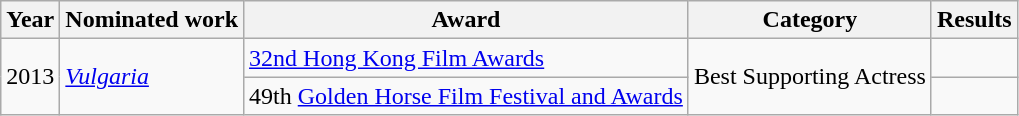<table class="wikitable sortable">
<tr>
<th>Year</th>
<th class="unsortable">Nominated work</th>
<th class="unsortable">Award</th>
<th class="unsortable">Category</th>
<th class="unsortable">Results</th>
</tr>
<tr>
<td rowspan="2">2013</td>
<td rowspan="2"><em><a href='#'>Vulgaria</a></em></td>
<td><a href='#'>32nd Hong Kong Film Awards</a></td>
<td rowspan="2">Best Supporting Actress</td>
<td></td>
</tr>
<tr>
<td>49th <a href='#'>Golden Horse Film Festival and Awards</a></td>
<td></td>
</tr>
</table>
